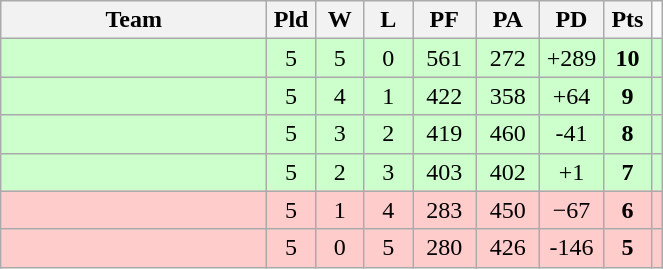<table class="wikitable" style="text-align:center;">
<tr>
<th width=170>Team</th>
<th width=25>Pld</th>
<th width=25>W</th>
<th width=25>L</th>
<th width=35>PF</th>
<th width=35>PA</th>
<th width=35>PD</th>
<th width=25>Pts</th>
</tr>
<tr bgcolor=ccffcc>
<td align="left"></td>
<td>5</td>
<td>5</td>
<td>0</td>
<td>561</td>
<td>272</td>
<td>+289</td>
<td><strong>10</strong></td>
<td></td>
</tr>
<tr bgcolor=ccffcc>
<td align="left"></td>
<td>5</td>
<td>4</td>
<td>1</td>
<td>422</td>
<td>358</td>
<td>+64</td>
<td><strong>9</strong></td>
<td></td>
</tr>
<tr bgcolor=ccffcc>
<td align="left"></td>
<td>5</td>
<td>3</td>
<td>2</td>
<td>419</td>
<td>460</td>
<td>-41</td>
<td><strong>8</strong></td>
<td></td>
</tr>
<tr bgcolor=ccffcc>
<td align="left"></td>
<td>5</td>
<td>2</td>
<td>3</td>
<td>403</td>
<td>402</td>
<td>+1</td>
<td><strong>7</strong></td>
<td></td>
</tr>
<tr bgcolor=ffcccc>
<td align="left"></td>
<td>5</td>
<td>1</td>
<td>4</td>
<td>283</td>
<td>450</td>
<td>−67</td>
<td><strong>6</strong></td>
<td></td>
</tr>
<tr bgcolor=ffcccc>
<td align="left"></td>
<td>5</td>
<td>0</td>
<td>5</td>
<td>280</td>
<td>426</td>
<td>-146</td>
<td><strong>5</strong></td>
<td></td>
</tr>
</table>
